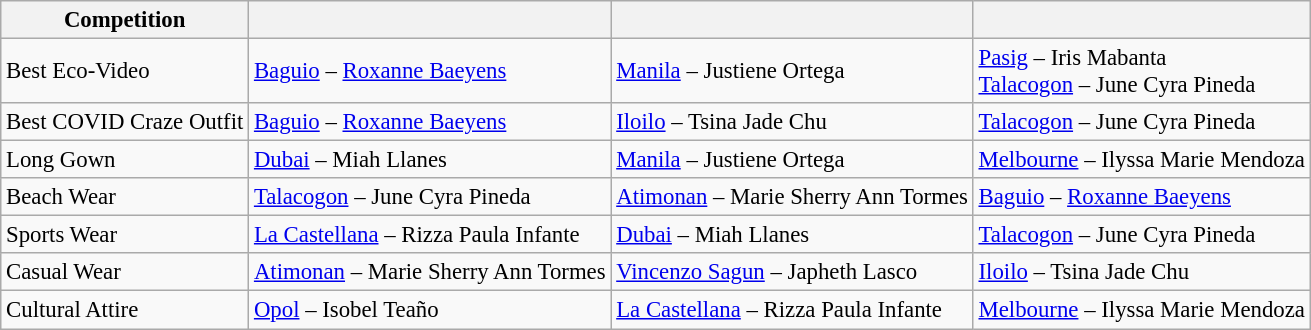<table class="wikitable sortable" style="font-size:95%;">
<tr>
<th>Competition</th>
<th></th>
<th></th>
<th></th>
</tr>
<tr>
<td>Best Eco-Video</td>
<td><a href='#'>Baguio</a> – <a href='#'>Roxanne Baeyens</a></td>
<td><a href='#'>Manila</a> – Justiene Ortega</td>
<td><a href='#'>Pasig</a> – Iris Mabanta<br><a href='#'>Talacogon</a> – June Cyra Pineda</td>
</tr>
<tr>
<td>Best COVID Craze Outfit</td>
<td><a href='#'>Baguio</a> – <a href='#'>Roxanne Baeyens</a></td>
<td><a href='#'>Iloilo</a> – Tsina Jade Chu</td>
<td><a href='#'>Talacogon</a> – June Cyra Pineda</td>
</tr>
<tr>
<td>Long Gown</td>
<td><a href='#'>Dubai</a> – Miah Llanes</td>
<td><a href='#'>Manila</a> – Justiene Ortega</td>
<td><a href='#'>Melbourne</a> – Ilyssa Marie Mendoza</td>
</tr>
<tr>
<td>Beach Wear</td>
<td><a href='#'>Talacogon</a> – June Cyra Pineda</td>
<td><a href='#'>Atimonan</a> – Marie Sherry Ann Tormes</td>
<td><a href='#'>Baguio</a> – <a href='#'>Roxanne Baeyens</a></td>
</tr>
<tr>
<td>Sports Wear</td>
<td><a href='#'>La Castellana</a> – Rizza Paula Infante</td>
<td><a href='#'>Dubai</a> – Miah Llanes</td>
<td><a href='#'>Talacogon</a> – June Cyra Pineda</td>
</tr>
<tr>
<td>Casual Wear</td>
<td><a href='#'>Atimonan</a> – Marie Sherry Ann Tormes</td>
<td><a href='#'>Vincenzo Sagun</a> – Japheth Lasco</td>
<td><a href='#'>Iloilo</a> – Tsina Jade Chu</td>
</tr>
<tr>
<td>Cultural Attire</td>
<td><a href='#'>Opol</a> – Isobel Teaño</td>
<td><a href='#'>La Castellana</a> – Rizza Paula Infante</td>
<td><a href='#'>Melbourne</a> – Ilyssa Marie Mendoza</td>
</tr>
</table>
